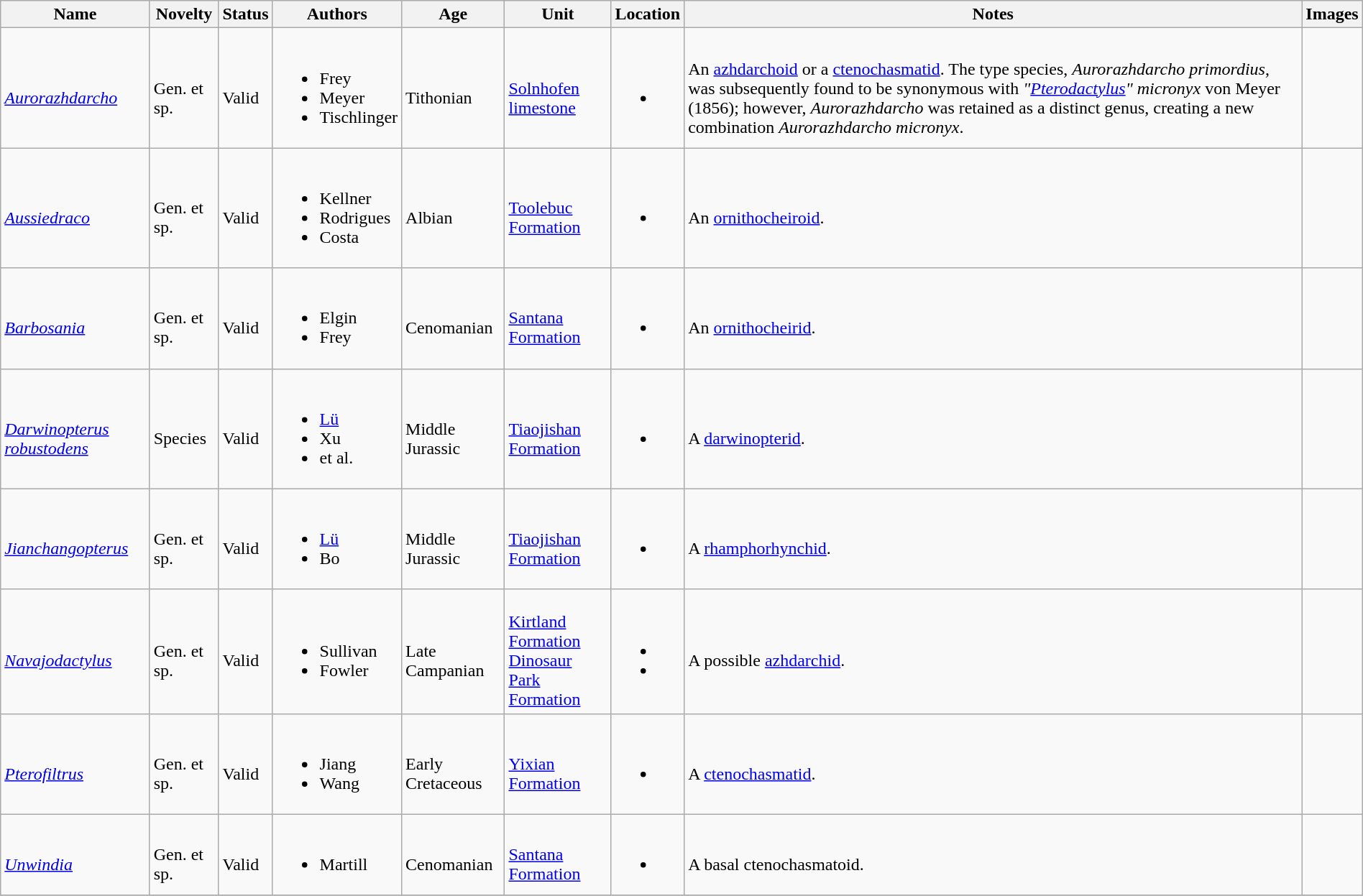<table class="wikitable sortable" align="center" width="100%">
<tr>
<th>Name</th>
<th>Novelty</th>
<th>Status</th>
<th>Authors</th>
<th>Age</th>
<th>Unit</th>
<th>Location</th>
<th>Notes</th>
<th>Images</th>
</tr>
<tr>
<td><br><em><a href='#'>Aurorazhdarcho</a></em></td>
<td><br>Gen. et sp.</td>
<td><br>Valid</td>
<td><br><ul><li>Frey</li><li>Meyer</li><li>Tischlinger</li></ul></td>
<td><br>Tithonian</td>
<td><br><a href='#'>Solnhofen limestone</a></td>
<td><br><ul><li></li></ul></td>
<td><br>An <a href='#'>azhdarchoid</a> or a <a href='#'>ctenochasmatid</a>. The type species, <em>Aurorazhdarcho primordius</em>, was subsequently found to be synonymous with <em>"<a href='#'>Pterodactylus</a>" micronyx</em> von Meyer (1856); however, <em>Aurorazhdarcho</em> was retained as a distinct genus, creating a new combination <em>Aurorazhdarcho micronyx</em>.</td>
<td></td>
</tr>
<tr>
<td><br><em><a href='#'>Aussiedraco</a></em></td>
<td><br>Gen. et sp.</td>
<td><br>Valid</td>
<td><br><ul><li>Kellner</li><li>Rodrigues</li><li>Costa</li></ul></td>
<td><br>Albian</td>
<td><br><a href='#'>Toolebuc Formation</a></td>
<td><br><ul><li></li></ul></td>
<td><br>An <a href='#'>ornithocheiroid</a>.</td>
<td></td>
</tr>
<tr>
<td><br><em><a href='#'>Barbosania</a></em></td>
<td><br>Gen. et sp.</td>
<td><br>Valid</td>
<td><br><ul><li>Elgin</li><li>Frey</li></ul></td>
<td><br>Cenomanian</td>
<td><br><a href='#'>Santana Formation</a></td>
<td><br><ul><li></li></ul></td>
<td><br>An <a href='#'>ornithocheirid</a>.</td>
<td></td>
</tr>
<tr>
<td><br><em><a href='#'>Darwinopterus robustodens</a></em></td>
<td><br>Species</td>
<td><br>Valid</td>
<td><br><ul><li><a href='#'>Lü</a></li><li>Xu</li><li>et al.</li></ul></td>
<td><br>Middle Jurassic</td>
<td><br><a href='#'>Tiaojishan Formation</a></td>
<td><br><ul><li></li></ul></td>
<td><br>A <a href='#'>darwinopterid</a>.</td>
<td></td>
</tr>
<tr>
<td><br><em><a href='#'>Jianchangopterus</a></em></td>
<td><br>Gen. et sp.</td>
<td><br>Valid</td>
<td><br><ul><li><a href='#'>Lü</a></li><li>Bo</li></ul></td>
<td><br>Middle Jurassic</td>
<td><br><a href='#'>Tiaojishan Formation</a></td>
<td><br><ul><li></li></ul></td>
<td><br>A <a href='#'>rhamphorhynchid</a>.</td>
<td></td>
</tr>
<tr>
<td><br><em><a href='#'>Navajodactylus</a></em></td>
<td><br>Gen. et sp.</td>
<td><br>Valid</td>
<td><br><ul><li>Sullivan</li><li>Fowler</li></ul></td>
<td><br>Late Campanian</td>
<td><br><a href='#'>Kirtland Formation</a> <br>
<a href='#'>Dinosaur Park Formation</a></td>
<td><br><ul><li></li><li></li></ul></td>
<td><br>A possible <a href='#'>azhdarchid</a>.</td>
<td></td>
</tr>
<tr>
<td><br><em><a href='#'>Pterofiltrus</a></em></td>
<td><br>Gen. et sp.</td>
<td><br>Valid</td>
<td><br><ul><li>Jiang</li><li>Wang</li></ul></td>
<td><br>Early Cretaceous</td>
<td><br><a href='#'>Yixian Formation</a></td>
<td><br><ul><li></li></ul></td>
<td><br>A <a href='#'>ctenochasmatid</a>.</td>
<td></td>
</tr>
<tr>
<td><br><em><a href='#'>Unwindia</a></em></td>
<td><br>Gen. et sp.</td>
<td><br>Valid</td>
<td><br><ul><li>Martill</li></ul></td>
<td><br>Cenomanian</td>
<td><br><a href='#'>Santana Formation</a></td>
<td><br><ul><li></li></ul></td>
<td><br>A basal ctenochasmatoid.</td>
<td></td>
</tr>
<tr>
</tr>
</table>
